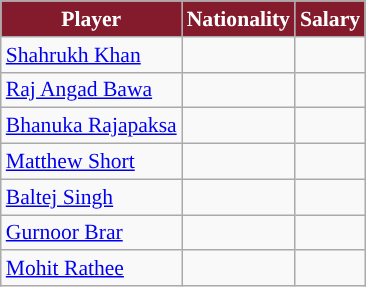<table class="wikitable" style="font-size:90%;">
<tr>
<th style="background: #841B2D;color:white">Player</th>
<th style="background: #841B2D;color:white">Nationality</th>
<th style="background: #841B2D;color:white">Salary</th>
</tr>
<tr>
<td><a href='#'>Shahrukh Khan</a></td>
<td></td>
<td></td>
</tr>
<tr>
<td><a href='#'>Raj Angad Bawa</a></td>
<td></td>
<td></td>
</tr>
<tr>
<td><a href='#'>Bhanuka Rajapaksa</a></td>
<td></td>
<td></td>
</tr>
<tr>
<td><a href='#'>Matthew Short</a></td>
<td></td>
<td></td>
</tr>
<tr>
<td><a href='#'>Baltej Singh</a></td>
<td></td>
<td></td>
</tr>
<tr>
<td><a href='#'>Gurnoor Brar</a></td>
<td></td>
<td></td>
</tr>
<tr>
<td><a href='#'>Mohit Rathee</a></td>
<td></td>
<td></td>
</tr>
</table>
